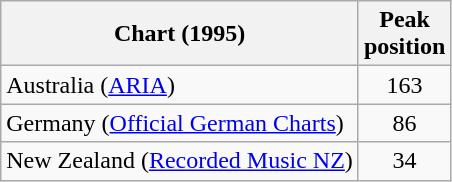<table class="wikitable sortable">
<tr>
<th>Chart (1995)</th>
<th>Peak<br>position</th>
</tr>
<tr>
<td>Australia (<a href='#'>ARIA</a>)</td>
<td style="text-align:center;">163</td>
</tr>
<tr>
<td>Germany (<a href='#'>Official German Charts</a>)</td>
<td style="text-align:center;">86</td>
</tr>
<tr>
<td>New Zealand (<a href='#'>Recorded Music NZ</a>)</td>
<td style="text-align:center;">34</td>
</tr>
</table>
